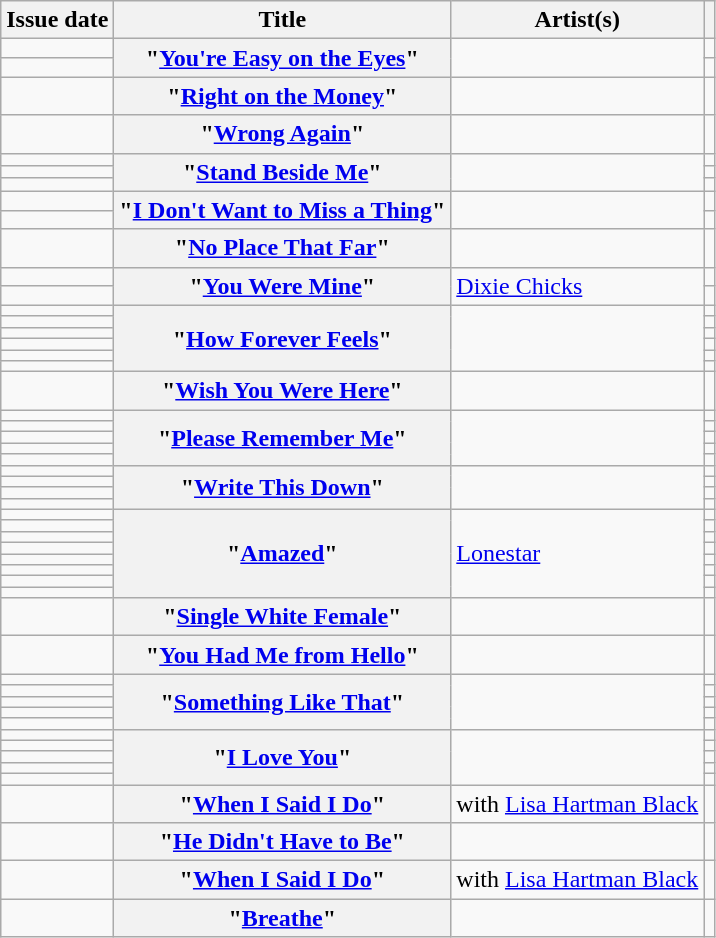<table class="wikitable sortable plainrowheaders">
<tr>
<th scope=col>Issue date</th>
<th scope=col>Title</th>
<th scope=col>Artist(s)</th>
<th scope=col class=unsortable></th>
</tr>
<tr>
<td></td>
<th scope=row rowspan=2>"<a href='#'>You're Easy on the Eyes</a>"</th>
<td rowspan=2></td>
<td align=center></td>
</tr>
<tr>
<td></td>
<td align=center></td>
</tr>
<tr>
<td></td>
<th scope=row>"<a href='#'>Right on the Money</a>"</th>
<td></td>
<td align=center></td>
</tr>
<tr>
<td></td>
<th scope=row>"<a href='#'>Wrong Again</a>"</th>
<td></td>
<td align=center></td>
</tr>
<tr>
<td></td>
<th scope=row rowspan=3>"<a href='#'>Stand Beside Me</a>"</th>
<td rowspan=3></td>
<td align=center></td>
</tr>
<tr>
<td></td>
<td align=center></td>
</tr>
<tr>
<td></td>
<td align=center></td>
</tr>
<tr>
<td></td>
<th scope=row rowspan=2>"<a href='#'>I Don't Want to Miss a Thing</a>"</th>
<td rowspan=2></td>
<td align=center></td>
</tr>
<tr>
<td></td>
<td align=center></td>
</tr>
<tr>
<td></td>
<th scope=row>"<a href='#'>No Place That Far</a>"</th>
<td></td>
<td align=center></td>
</tr>
<tr>
<td></td>
<th scope=row rowspan=2>"<a href='#'>You Were Mine</a>"</th>
<td rowspan=2><a href='#'>Dixie Chicks</a></td>
<td align=center></td>
</tr>
<tr>
<td></td>
<td align=center></td>
</tr>
<tr>
<td></td>
<th scope=row rowspan=6>"<a href='#'>How Forever Feels</a>"</th>
<td rowspan=6></td>
<td align=center></td>
</tr>
<tr>
<td></td>
<td align=center></td>
</tr>
<tr>
<td></td>
<td align=center></td>
</tr>
<tr>
<td></td>
<td align=center></td>
</tr>
<tr>
<td></td>
<td align=center></td>
</tr>
<tr>
<td></td>
<td align=center></td>
</tr>
<tr>
<td></td>
<th scope=row>"<a href='#'>Wish You Were Here</a>"</th>
<td></td>
<td align=center></td>
</tr>
<tr>
<td></td>
<th scope=row rowspan=5>"<a href='#'>Please Remember Me</a>"</th>
<td rowspan=5></td>
<td align=center></td>
</tr>
<tr>
<td></td>
<td align=center></td>
</tr>
<tr>
<td></td>
<td align=center></td>
</tr>
<tr>
<td></td>
<td align=center></td>
</tr>
<tr>
<td></td>
<td align=center></td>
</tr>
<tr>
<td></td>
<th scope=row rowspan=4>"<a href='#'>Write This Down</a>"</th>
<td rowspan=4></td>
<td align=center></td>
</tr>
<tr>
<td></td>
<td align=center></td>
</tr>
<tr>
<td></td>
<td align=center></td>
</tr>
<tr>
<td></td>
<td align=center></td>
</tr>
<tr>
<td></td>
<th scope=row rowspan=8>"<a href='#'>Amazed</a>"</th>
<td rowspan=8><a href='#'>Lonestar</a></td>
<td align=center></td>
</tr>
<tr>
<td></td>
<td align=center></td>
</tr>
<tr>
<td></td>
<td align=center></td>
</tr>
<tr>
<td></td>
<td align=center></td>
</tr>
<tr>
<td></td>
<td align=center></td>
</tr>
<tr>
<td></td>
<td align=center></td>
</tr>
<tr>
<td></td>
<td align=center></td>
</tr>
<tr>
<td></td>
<td align=center></td>
</tr>
<tr>
<td></td>
<th scope=row>"<a href='#'>Single White Female</a>"</th>
<td></td>
<td align=center></td>
</tr>
<tr>
<td></td>
<th scope=row>"<a href='#'>You Had Me from Hello</a>"</th>
<td></td>
<td align=center></td>
</tr>
<tr>
<td></td>
<th scope=row rowspan=5>"<a href='#'>Something Like That</a>"</th>
<td rowspan=5></td>
<td align=center></td>
</tr>
<tr>
<td></td>
<td align=center></td>
</tr>
<tr>
<td></td>
<td align=center></td>
</tr>
<tr>
<td></td>
<td align=center></td>
</tr>
<tr>
<td></td>
<td align=center></td>
</tr>
<tr>
<td></td>
<th scope=row rowspan=5>"<a href='#'>I Love You</a>"</th>
<td rowspan=5></td>
<td align=center></td>
</tr>
<tr>
<td></td>
<td align=center></td>
</tr>
<tr>
<td></td>
<td align=center></td>
</tr>
<tr>
<td></td>
<td align=center></td>
</tr>
<tr>
<td></td>
<td align=center></td>
</tr>
<tr>
<td></td>
<th scope=row>"<a href='#'>When I Said I Do</a>"</th>
<td> with <a href='#'>Lisa Hartman Black</a></td>
<td align=center></td>
</tr>
<tr>
<td></td>
<th scope=row>"<a href='#'>He Didn't Have to Be</a>"</th>
<td></td>
<td align=center></td>
</tr>
<tr>
<td></td>
<th scope=row>"<a href='#'>When I Said I Do</a>"</th>
<td> with <a href='#'>Lisa Hartman Black</a></td>
<td align=center></td>
</tr>
<tr>
<td></td>
<th scope=row>"<a href='#'>Breathe</a>"</th>
<td></td>
<td align=center></td>
</tr>
</table>
